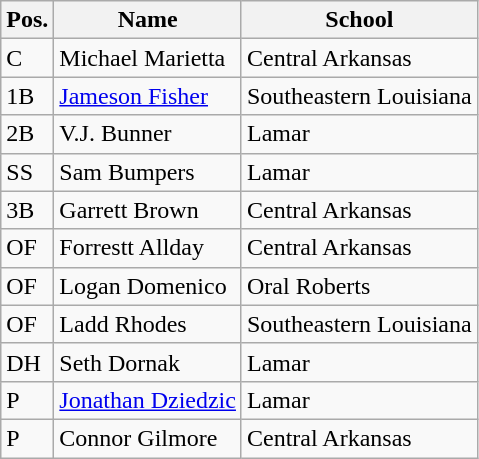<table class=wikitable>
<tr>
<th>Pos.</th>
<th>Name</th>
<th>School</th>
</tr>
<tr>
<td>C</td>
<td>Michael Marietta</td>
<td>Central Arkansas</td>
</tr>
<tr>
<td>1B</td>
<td><a href='#'>Jameson Fisher</a></td>
<td>Southeastern Louisiana</td>
</tr>
<tr>
<td>2B</td>
<td>V.J. Bunner</td>
<td>Lamar</td>
</tr>
<tr>
<td>SS</td>
<td>Sam Bumpers</td>
<td>Lamar</td>
</tr>
<tr>
<td>3B</td>
<td>Garrett Brown</td>
<td>Central Arkansas</td>
</tr>
<tr>
<td>OF</td>
<td>Forrestt Allday</td>
<td>Central Arkansas</td>
</tr>
<tr>
<td>OF</td>
<td>Logan Domenico</td>
<td>Oral Roberts</td>
</tr>
<tr>
<td>OF</td>
<td>Ladd Rhodes</td>
<td>Southeastern Louisiana</td>
</tr>
<tr>
<td>DH</td>
<td>Seth Dornak</td>
<td>Lamar</td>
</tr>
<tr>
<td>P</td>
<td><a href='#'>Jonathan Dziedzic</a></td>
<td>Lamar</td>
</tr>
<tr>
<td>P</td>
<td>Connor Gilmore</td>
<td>Central Arkansas</td>
</tr>
</table>
